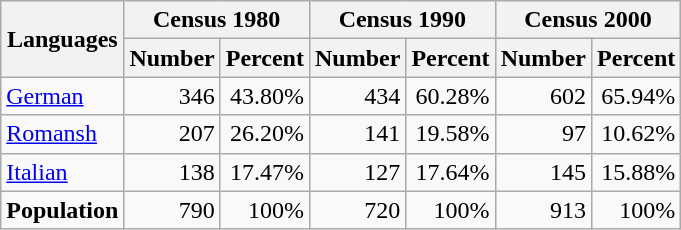<table class="wikitable">
<tr ---->
<th rowspan="2">Languages</th>
<th colspan="2">Census 1980</th>
<th colspan="2">Census 1990</th>
<th colspan="2">Census 2000</th>
</tr>
<tr ---->
<th>Number</th>
<th>Percent</th>
<th>Number</th>
<th>Percent</th>
<th>Number</th>
<th>Percent</th>
</tr>
<tr ---->
<td><a href='#'>German</a></td>
<td align=right>346</td>
<td align=right>43.80%</td>
<td align=right>434</td>
<td align=right>60.28%</td>
<td align=right>602</td>
<td align=right>65.94%</td>
</tr>
<tr ---->
<td><a href='#'>Romansh</a></td>
<td align=right>207</td>
<td align=right>26.20%</td>
<td align=right>141</td>
<td align=right>19.58%</td>
<td align=right>97</td>
<td align=right>10.62%</td>
</tr>
<tr ---->
<td><a href='#'>Italian</a></td>
<td align=right>138</td>
<td align=right>17.47%</td>
<td align=right>127</td>
<td align=right>17.64%</td>
<td align=right>145</td>
<td align=right>15.88%</td>
</tr>
<tr ---->
<td><strong>Population</strong></td>
<td align=right>790</td>
<td align=right>100%</td>
<td align=right>720</td>
<td align=right>100%</td>
<td align=right>913</td>
<td align=right>100%</td>
</tr>
</table>
